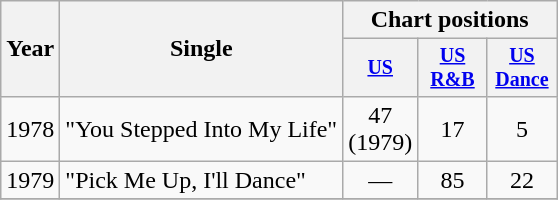<table class="wikitable" style="text-align:center;">
<tr>
<th rowspan="2">Year</th>
<th rowspan="2">Single</th>
<th colspan="3">Chart positions</th>
</tr>
<tr style="font-size:smaller;">
<th width="40"><a href='#'>US</a></th>
<th width="40"><a href='#'>US<br>R&B</a></th>
<th width="40"><a href='#'>US<br>Dance</a></th>
</tr>
<tr>
<td>1978</td>
<td align="left">"You Stepped Into My Life"</td>
<td>47  (1979)</td>
<td>17</td>
<td>5</td>
</tr>
<tr>
<td>1979</td>
<td align="left">"Pick Me Up, I'll Dance"</td>
<td>—</td>
<td>85</td>
<td>22</td>
</tr>
<tr>
</tr>
</table>
